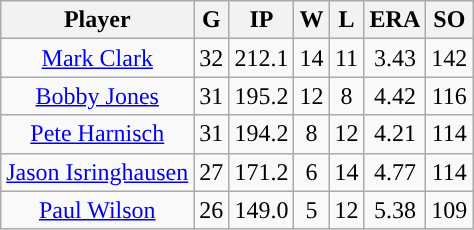<table class="wikitable sortable">
<tr>
<th>Player</th>
<th>G</th>
<th>IP</th>
<th>W</th>
<th>L</th>
<th>ERA</th>
<th>SO</th>
</tr>
<tr align=center>
<td><a href='#'>Mark Clark</a></td>
<td>32</td>
<td>212.1</td>
<td>14</td>
<td>11</td>
<td>3.43</td>
<td>142</td>
</tr>
<tr align=center>
<td><a href='#'>Bobby Jones</a></td>
<td>31</td>
<td>195.2</td>
<td>12</td>
<td>8</td>
<td>4.42</td>
<td>116</td>
</tr>
<tr align=center>
<td><a href='#'>Pete Harnisch</a></td>
<td>31</td>
<td>194.2</td>
<td>8</td>
<td>12</td>
<td>4.21</td>
<td>114</td>
</tr>
<tr align=center>
<td><a href='#'>Jason Isringhausen</a></td>
<td>27</td>
<td>171.2</td>
<td>6</td>
<td>14</td>
<td>4.77</td>
<td>114</td>
</tr>
<tr align=center>
<td><a href='#'>Paul Wilson</a></td>
<td>26</td>
<td>149.0</td>
<td>5</td>
<td>12</td>
<td>5.38</td>
<td>109</td>
</tr>
</table>
